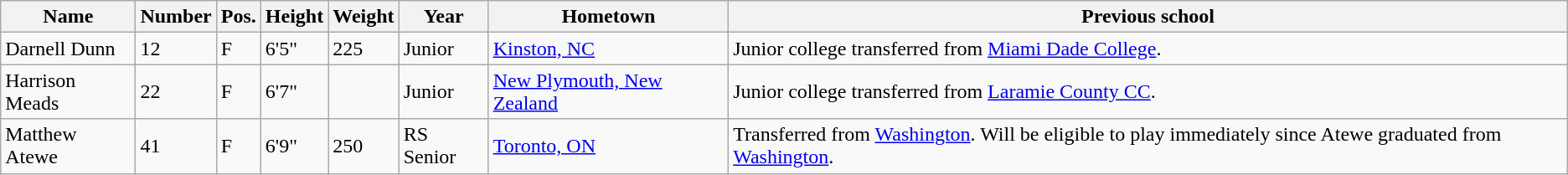<table class="wikitable sortable" border="1">
<tr>
<th>Name</th>
<th>Number</th>
<th>Pos.</th>
<th>Height</th>
<th>Weight</th>
<th>Year</th>
<th>Hometown</th>
<th class="unsortable">Previous school</th>
</tr>
<tr>
<td>Darnell Dunn</td>
<td>12</td>
<td>F</td>
<td>6'5"</td>
<td>225</td>
<td>Junior</td>
<td><a href='#'>Kinston, NC</a></td>
<td>Junior college transferred from <a href='#'>Miami Dade College</a>.</td>
</tr>
<tr>
<td>Harrison Meads</td>
<td>22</td>
<td>F</td>
<td>6'7"</td>
<td></td>
<td>Junior</td>
<td><a href='#'>New Plymouth, New Zealand</a></td>
<td>Junior college transferred from <a href='#'>Laramie County CC</a>.</td>
</tr>
<tr>
<td>Matthew Atewe</td>
<td>41</td>
<td>F</td>
<td>6'9"</td>
<td>250</td>
<td>RS Senior</td>
<td><a href='#'>Toronto, ON</a></td>
<td>Transferred from <a href='#'>Washington</a>. Will be eligible to play immediately since Atewe graduated from <a href='#'>Washington</a>.</td>
</tr>
</table>
